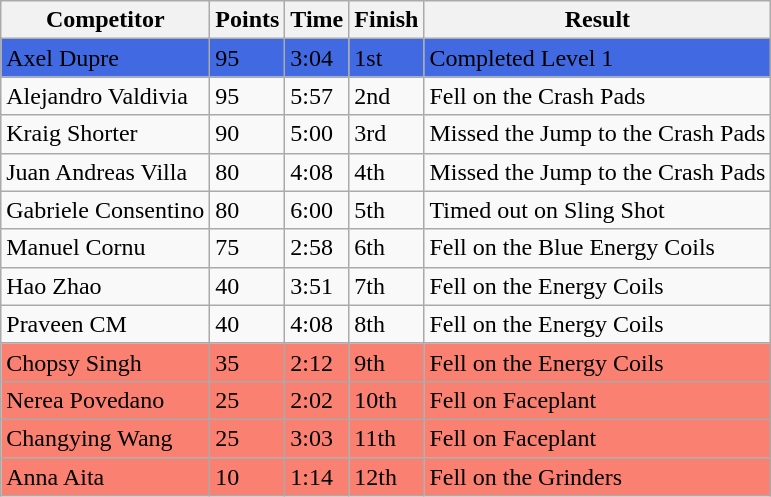<table class="wikitable sortable">
<tr>
<th>Competitor</th>
<th>Points</th>
<th>Time</th>
<th>Finish</th>
<th>Result</th>
</tr>
<tr style="background:royalblue; ">
<td> Axel Dupre</td>
<td>95</td>
<td>3:04</td>
<td>1st</td>
<td>Completed Level 1</td>
</tr>
<tr>
<td> Alejandro Valdivia</td>
<td>95</td>
<td>5:57</td>
<td>2nd</td>
<td>Fell on the Crash Pads</td>
</tr>
<tr>
<td> Kraig Shorter</td>
<td>90</td>
<td>5:00</td>
<td>3rd</td>
<td>Missed the Jump to the Crash Pads</td>
</tr>
<tr>
<td> Juan Andreas Villa</td>
<td>80</td>
<td>4:08</td>
<td>4th</td>
<td>Missed the Jump to the Crash Pads</td>
</tr>
<tr>
<td> Gabriele Consentino</td>
<td>80</td>
<td>6:00</td>
<td>5th</td>
<td>Timed out on Sling Shot</td>
</tr>
<tr>
<td> Manuel Cornu</td>
<td>75</td>
<td>2:58</td>
<td>6th</td>
<td>Fell on the Blue Energy Coils</td>
</tr>
<tr>
<td> Hao Zhao</td>
<td>40</td>
<td>3:51</td>
<td>7th</td>
<td>Fell on the Energy Coils</td>
</tr>
<tr>
<td> Praveen CM</td>
<td>40</td>
<td>4:08</td>
<td>8th</td>
<td>Fell on the Energy Coils</td>
</tr>
<tr style="background-color:#fa8072">
<td> Chopsy Singh</td>
<td>35</td>
<td>2:12</td>
<td>9th</td>
<td>Fell on the Energy Coils</td>
</tr>
<tr style="background-color:#fa8072">
<td> Nerea Povedano</td>
<td>25</td>
<td>2:02</td>
<td>10th</td>
<td>Fell on Faceplant</td>
</tr>
<tr style="background-color:#fa8072">
<td> Changying Wang</td>
<td>25</td>
<td>3:03</td>
<td>11th</td>
<td>Fell on Faceplant</td>
</tr>
<tr style="background-color:#fa8072">
<td> Anna Aita</td>
<td>10</td>
<td>1:14</td>
<td>12th</td>
<td>Fell on the Grinders</td>
</tr>
</table>
